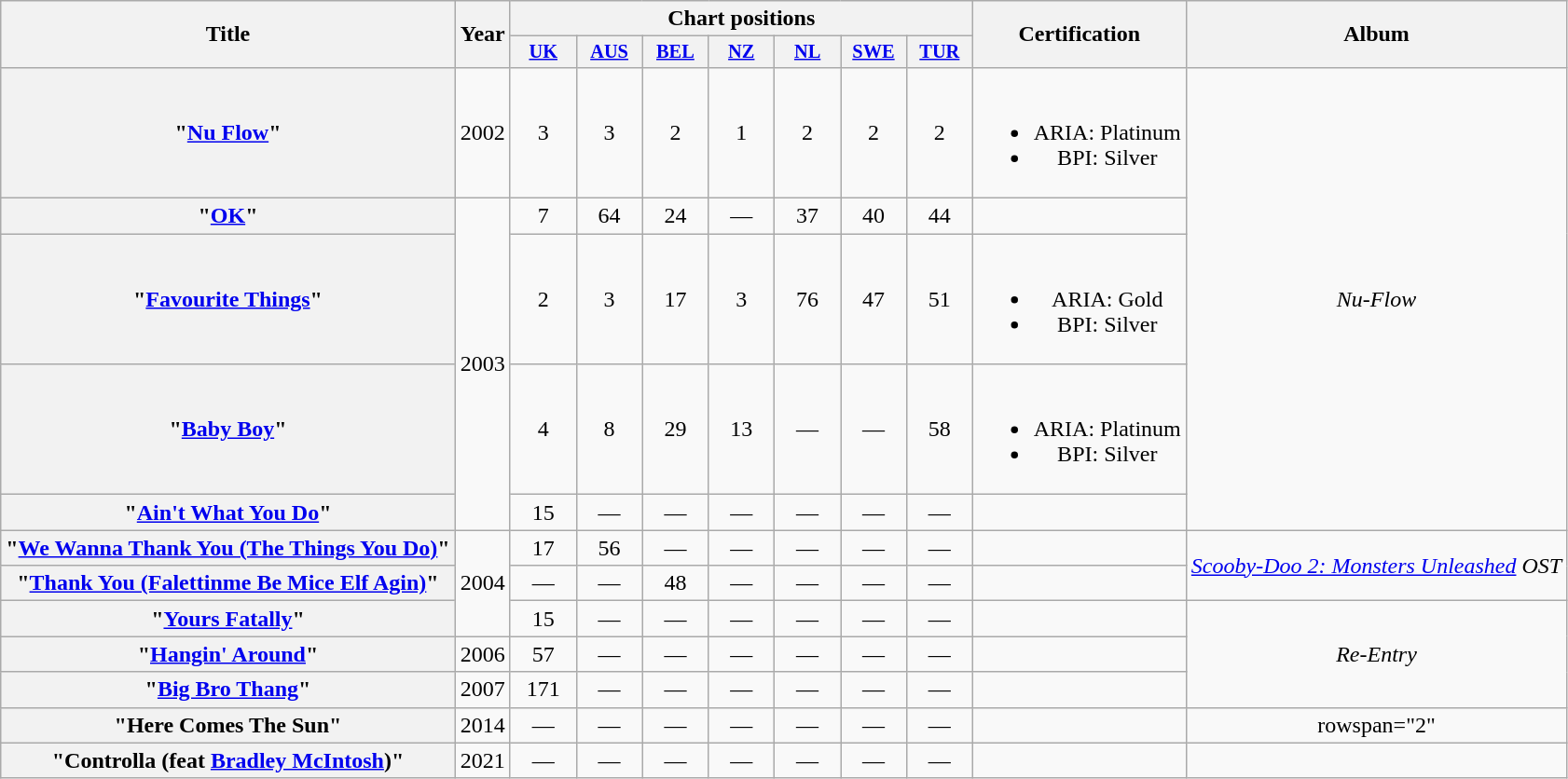<table class="wikitable plainrowheaders" style="text-align:center">
<tr>
<th rowspan="2">Title</th>
<th rowspan="2">Year</th>
<th colspan="7">Chart positions</th>
<th rowspan="2">Certification</th>
<th rowspan="2">Album</th>
</tr>
<tr>
<th style="width:3em;font-size:85%"><a href='#'>UK</a><br></th>
<th style="width:3em;font-size:85%"><a href='#'>AUS</a><br></th>
<th style="width:3em;font-size:85%"><a href='#'>BEL</a><br></th>
<th style="width:3em;font-size:85%"><a href='#'>NZ</a><br></th>
<th style="width:3em;font-size:85%"><a href='#'>NL</a><br></th>
<th style="width:3em;font-size:85%"><a href='#'>SWE</a><br></th>
<th style="width:3em;font-size:85%"><a href='#'>TUR</a><br></th>
</tr>
<tr>
<th scope="row">"<a href='#'>Nu Flow</a>"</th>
<td>2002</td>
<td>3</td>
<td>3</td>
<td>2</td>
<td>1</td>
<td>2</td>
<td>2</td>
<td>2</td>
<td><br><ul><li>ARIA: Platinum</li><li>BPI: Silver</li></ul></td>
<td rowspan="5"><em>Nu-Flow</em></td>
</tr>
<tr>
<th scope="row">"<a href='#'>OK</a>"</th>
<td rowspan="4">2003</td>
<td>7</td>
<td>64</td>
<td>24</td>
<td>—</td>
<td>37</td>
<td>40</td>
<td>44</td>
<td></td>
</tr>
<tr>
<th scope="row">"<a href='#'>Favourite Things</a>"</th>
<td>2</td>
<td>3</td>
<td>17</td>
<td>3</td>
<td>76</td>
<td>47</td>
<td>51</td>
<td><br><ul><li>ARIA: Gold</li><li>BPI: Silver</li></ul></td>
</tr>
<tr>
<th scope="row">"<a href='#'>Baby Boy</a>"</th>
<td>4</td>
<td>8</td>
<td>29</td>
<td>13</td>
<td>—</td>
<td>—</td>
<td>58</td>
<td><br><ul><li>ARIA: Platinum</li><li>BPI: Silver</li></ul></td>
</tr>
<tr>
<th scope="row">"<a href='#'>Ain't What You Do</a>"</th>
<td>15</td>
<td>—</td>
<td>—</td>
<td>—</td>
<td>—</td>
<td>—</td>
<td>—</td>
<td></td>
</tr>
<tr>
<th scope="row">"<a href='#'>We Wanna Thank You (The Things You Do)</a>"</th>
<td rowspan="3">2004</td>
<td>17</td>
<td>56</td>
<td>—</td>
<td>—</td>
<td>—</td>
<td>—</td>
<td>—</td>
<td></td>
<td rowspan="2"><em><a href='#'>Scooby-Doo 2: Monsters Unleashed</a> OST</em></td>
</tr>
<tr>
<th scope="row">"<a href='#'>Thank You (Falettinme Be Mice Elf Agin)</a>"</th>
<td>—</td>
<td>—</td>
<td>48</td>
<td>—</td>
<td>—</td>
<td>—</td>
<td>—</td>
<td></td>
</tr>
<tr>
<th scope="row">"<a href='#'>Yours Fatally</a>"</th>
<td>15</td>
<td>—</td>
<td>—</td>
<td>—</td>
<td>—</td>
<td>—</td>
<td>—</td>
<td></td>
<td rowspan="3"><em>Re-Entry</em></td>
</tr>
<tr>
<th scope="row">"<a href='#'>Hangin' Around</a>"</th>
<td>2006</td>
<td>57</td>
<td>—</td>
<td>—</td>
<td>—</td>
<td>—</td>
<td>—</td>
<td>—</td>
<td></td>
</tr>
<tr>
<th scope="row">"<a href='#'>Big Bro Thang</a>"</th>
<td>2007</td>
<td>171</td>
<td>—</td>
<td>—</td>
<td>—</td>
<td>—</td>
<td>—</td>
<td>—</td>
<td></td>
</tr>
<tr>
<th scope="row">"Here Comes The Sun"</th>
<td>2014</td>
<td>—</td>
<td>—</td>
<td>—</td>
<td>—</td>
<td>—</td>
<td>—</td>
<td>—</td>
<td></td>
<td>rowspan="2" </td>
</tr>
<tr>
<th scope="row">"Controlla (feat <a href='#'>Bradley McIntosh</a>)"</th>
<td>2021</td>
<td>—</td>
<td>—</td>
<td>—</td>
<td>—</td>
<td>—</td>
<td>—</td>
<td>—</td>
<td></td>
</tr>
</table>
